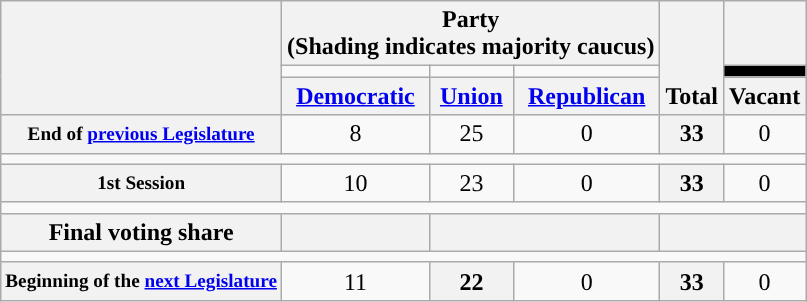<table class=wikitable style="text-align:center">
<tr style="vertical-align:bottom;">
<th rowspan=3></th>
<th colspan=3>Party <div>(Shading indicates majority caucus)</div></th>
<th rowspan=3>Total</th>
<th></th>
</tr>
<tr style="height:5px">
<td style="background-color:"></td>
<td style="background-color:"></td>
<td style="background-color:"></td>
<td style="background:black;"></td>
</tr>
<tr>
<th><a href='#'>Democratic</a></th>
<th><a href='#'>Union</a></th>
<th><a href='#'>Republican</a></th>
<th>Vacant</th>
</tr>
<tr>
<th style="font-size:80%;">End of <a href='#'>previous Legislature</a></th>
<td>8</td>
<td>25</td>
<td>0</td>
<th>33</th>
<td>0</td>
</tr>
<tr>
<td colspan=6></td>
</tr>
<tr>
<th style="font-size:80%;">1st Session</th>
<td>10</td>
<td>23</td>
<td>0</td>
<th>33</th>
<td>0</td>
</tr>
<tr>
<td colspan=6></td>
</tr>
<tr>
<th>Final voting share</th>
<th></th>
<th colspan=2" ></th>
<th colspan=2></th>
</tr>
<tr>
<td colspan=6></td>
</tr>
<tr>
<th style="font-size:80%;">Beginning of the <a href='#'>next Legislature</a></th>
<td>11</td>
<th>22</th>
<td>0</td>
<th>33</th>
<td>0</td>
</tr>
</table>
